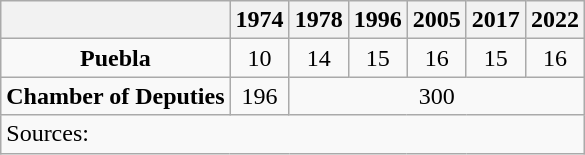<table class="wikitable" style="text-align: center">
<tr>
<th></th>
<th>1974</th>
<th>1978</th>
<th>1996</th>
<th>2005</th>
<th>2017</th>
<th>2022</th>
</tr>
<tr>
<td><strong>Puebla</strong></td>
<td>10</td>
<td>14</td>
<td>15</td>
<td>16</td>
<td>15</td>
<td>16</td>
</tr>
<tr>
<td><strong>Chamber of Deputies</strong></td>
<td>196</td>
<td colspan=5>300</td>
</tr>
<tr>
<td colspan=7 style="text-align: left">Sources: </td>
</tr>
</table>
